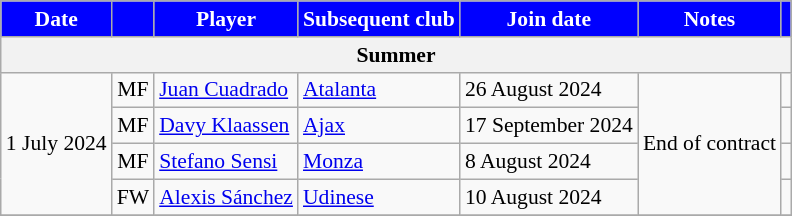<table class="wikitable" style="font-size:90%;">
<tr>
<th style="background:#0000FF; color:white;">Date</th>
<th style="background:#0000FF; color:white;"></th>
<th style="background:#0000FF; color:white;">Player</th>
<th style="background:#0000FF; color:white;">Subsequent club</th>
<th style="background:#0000FF; color:white;">Join date</th>
<th style="background:#0000FF; color:white;">Notes</th>
<th style="background:#0000FF; color:white;"></th>
</tr>
<tr>
<th colspan=8>Summer</th>
</tr>
<tr>
<td rowspan="4">1 July 2024</td>
<td style="text-align:center">MF</td>
<td> <a href='#'>Juan Cuadrado</a></td>
<td> <a href='#'>Atalanta</a></td>
<td>26 August 2024</td>
<td style="text-align:center"; rowspan="4">End of contract</td>
<td></td>
</tr>
<tr>
<td style="text-align:center">MF</td>
<td> <a href='#'>Davy Klaassen</a></td>
<td> <a href='#'>Ajax</a></td>
<td>17 September 2024</td>
<td></td>
</tr>
<tr>
<td style="text-align:center">MF</td>
<td> <a href='#'>Stefano Sensi</a></td>
<td> <a href='#'>Monza</a></td>
<td>8 August 2024</td>
<td></td>
</tr>
<tr>
<td style="text-align:center">FW</td>
<td> <a href='#'>Alexis Sánchez</a></td>
<td> <a href='#'>Udinese</a></td>
<td>10 August 2024</td>
<td></td>
</tr>
<tr>
</tr>
</table>
